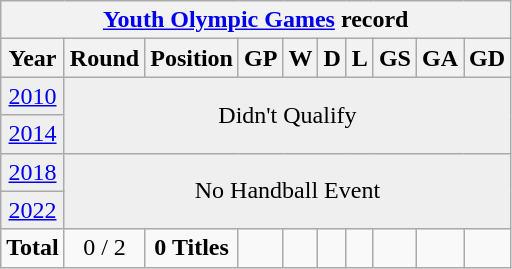<table class="wikitable" style="text-align: center;">
<tr>
<th colspan=10><a href='#'>Youth Olympic Games</a> record</th>
</tr>
<tr>
<th>Year</th>
<th>Round</th>
<th>Position</th>
<th>GP</th>
<th>W</th>
<th>D</th>
<th>L</th>
<th>GS</th>
<th>GA</th>
<th>GD</th>
</tr>
<tr bgcolor="efefef">
<td> <a href='#'>2010</a></td>
<td Colspan=10 rowspan=2>Didn't Qualify</td>
</tr>
<tr bgcolor="efefef">
<td> <a href='#'>2014</a></td>
</tr>
<tr bgcolor="efefef">
<td> <a href='#'>2018</a></td>
<td colspan=10 rowspan=2>No Handball Event</td>
</tr>
<tr bgcolor="efefef">
<td> <a href='#'>2022</a></td>
</tr>
<tr>
<td><strong>Total</strong></td>
<td>0 / 2</td>
<td><strong>0 Titles</strong></td>
<td></td>
<td></td>
<td></td>
<td></td>
<td></td>
<td></td>
<td></td>
</tr>
</table>
